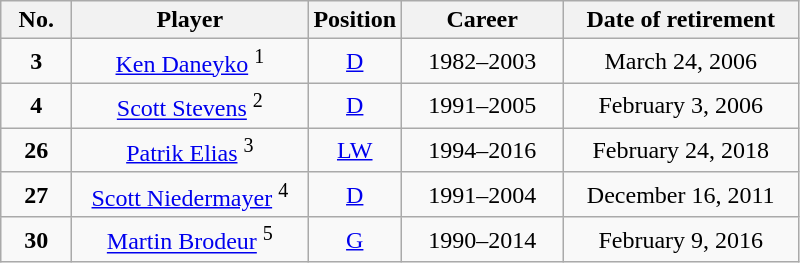<table class="wikitable sortable" style="text-align:center">
<tr>
<th width=40px>No.</th>
<th width=150px>Player</th>
<th width=40px>Position</th>
<th width=100px>Career</th>
<th width=150px>Date of retirement</th>
</tr>
<tr>
<td><strong>3</strong></td>
<td><a href='#'>Ken Daneyko</a> <sup>1</sup></td>
<td><a href='#'>D</a></td>
<td>1982–2003</td>
<td>March 24, 2006</td>
</tr>
<tr>
<td><strong>4</strong></td>
<td><a href='#'>Scott Stevens</a> <sup>2</sup></td>
<td><a href='#'>D</a></td>
<td>1991–2005</td>
<td>February 3, 2006</td>
</tr>
<tr>
<td><strong>26</strong></td>
<td><a href='#'>Patrik Elias</a> <sup>3</sup></td>
<td><a href='#'>LW</a></td>
<td>1994–2016</td>
<td>February 24, 2018</td>
</tr>
<tr>
<td><strong>27</strong></td>
<td><a href='#'>Scott Niedermayer</a> <sup>4</sup></td>
<td><a href='#'>D</a></td>
<td>1991–2004</td>
<td>December 16, 2011</td>
</tr>
<tr>
<td><strong>30</strong></td>
<td><a href='#'>Martin Brodeur</a> <sup>5</sup></td>
<td><a href='#'>G</a></td>
<td>1990–2014</td>
<td>February 9, 2016</td>
</tr>
</table>
